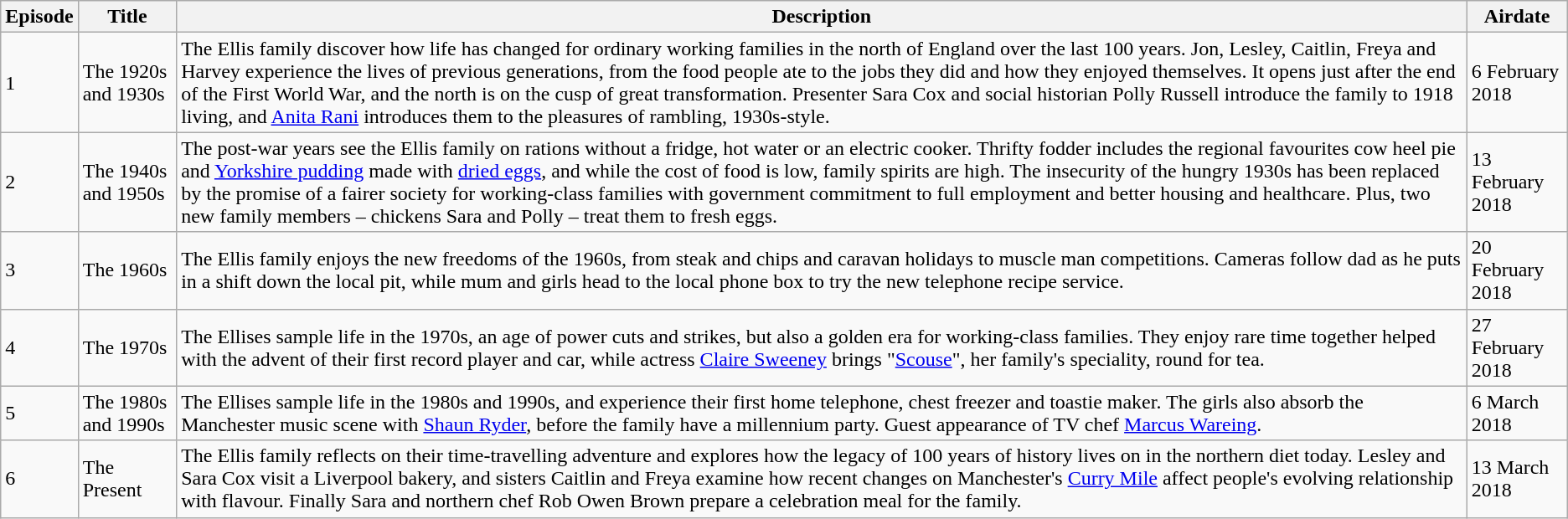<table class="wikitable">
<tr>
<th>Episode</th>
<th>Title</th>
<th>Description</th>
<th>Airdate</th>
</tr>
<tr>
<td>1</td>
<td>The 1920s and 1930s</td>
<td>The Ellis family discover how life has changed for ordinary working families in the north of England over the last 100 years. Jon, Lesley, Caitlin, Freya and Harvey experience the lives of previous generations, from the food people ate to the jobs they did and how they enjoyed themselves. It opens just after the end of the First World War, and the north is on the cusp of great transformation. Presenter Sara Cox and social historian Polly Russell introduce the family to 1918 living, and <a href='#'>Anita Rani</a> introduces them to the pleasures of rambling, 1930s-style.</td>
<td>6 February 2018</td>
</tr>
<tr>
<td>2</td>
<td>The 1940s and 1950s</td>
<td>The post-war years see the Ellis family on rations without a fridge, hot water or an electric cooker. Thrifty fodder includes the regional favourites cow heel pie and <a href='#'>Yorkshire pudding</a> made with <a href='#'>dried eggs</a>, and while the cost of food is low, family spirits are high. The insecurity of the hungry 1930s has been replaced by the promise of a fairer society for working-class families with government commitment to full employment and better housing and healthcare. Plus, two new family members – chickens Sara and Polly – treat them to fresh eggs.</td>
<td>13 February 2018</td>
</tr>
<tr>
<td>3</td>
<td>The 1960s</td>
<td>The Ellis family enjoys the new freedoms of the 1960s, from steak and chips and caravan holidays to muscle man competitions. Cameras follow dad as he puts in a shift down the local pit, while mum and girls head to the local phone box to try the new telephone recipe service.</td>
<td>20 February 2018</td>
</tr>
<tr>
<td>4</td>
<td>The 1970s</td>
<td>The Ellises sample life in the 1970s, an age of power cuts and strikes, but also a golden era for working-class families. They enjoy rare time together helped with the advent of their first record player and car, while actress <a href='#'>Claire Sweeney</a> brings "<a href='#'>Scouse</a>", her family's speciality, round for tea.</td>
<td>27 February 2018</td>
</tr>
<tr>
<td>5</td>
<td>The 1980s and 1990s</td>
<td>The Ellises sample life in the 1980s and 1990s, and experience their first home telephone, chest freezer and toastie maker. The girls also absorb the Manchester music scene with <a href='#'>Shaun Ryder</a>, before the family have a millennium party. Guest appearance of TV chef <a href='#'>Marcus Wareing</a>.</td>
<td>6 March 2018</td>
</tr>
<tr>
<td>6</td>
<td>The Present</td>
<td>The Ellis family reflects on their time-travelling adventure and explores how the legacy of 100 years of history lives on in the northern diet today. Lesley and Sara Cox visit a Liverpool bakery, and sisters Caitlin and Freya examine how recent changes on Manchester's <a href='#'>Curry Mile</a> affect people's evolving relationship with flavour. Finally Sara and northern chef Rob Owen Brown prepare a celebration meal for the family.</td>
<td>13 March 2018</td>
</tr>
</table>
